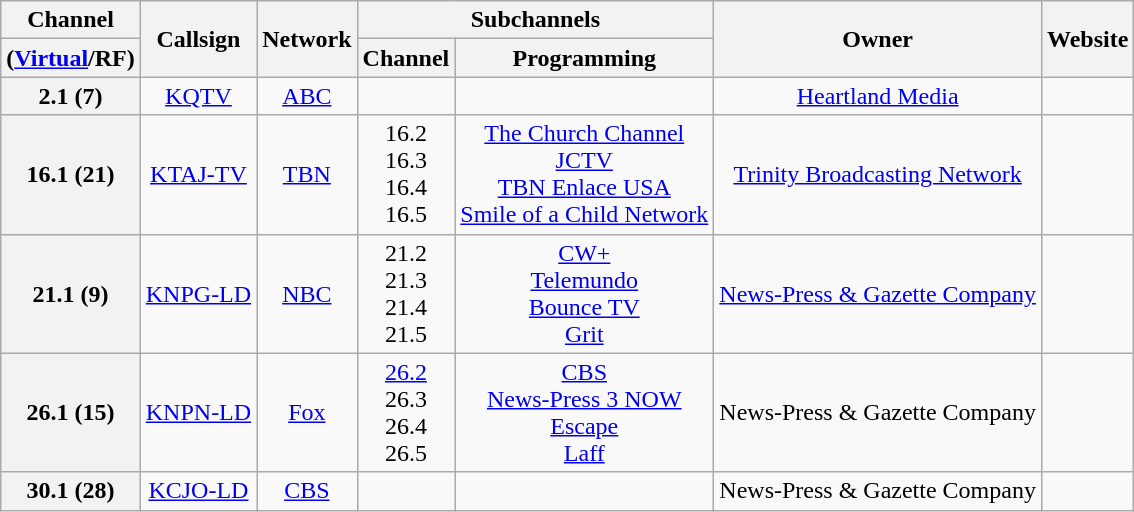<table class=wikitable style="text-align:center;">
<tr>
<th scope="col">Channel</th>
<th scope="col" rowspan="2">Callsign</th>
<th scope="col" rowspan="2">Network</th>
<th scope="col" colspan="2">Subchannels</th>
<th scope="col" rowspan="2">Owner</th>
<th scope="col" rowspan="2">Website</th>
</tr>
<tr>
<th scope="col">(<a href='#'>Virtual</a>/RF)</th>
<th scope="col">Channel</th>
<th scope="col">Programming</th>
</tr>
<tr>
<th scope="row">2.1 (7)</th>
<td><a href='#'>KQTV</a></td>
<td><a href='#'>ABC</a></td>
<td></td>
<td></td>
<td><a href='#'>Heartland Media</a></td>
<td></td>
</tr>
<tr>
<th scope="row">16.1 (21)</th>
<td><a href='#'>KTAJ-TV</a></td>
<td><a href='#'>TBN</a></td>
<td>16.2<br>16.3<br>16.4<br>16.5</td>
<td><a href='#'>The Church Channel</a><br><a href='#'>JCTV</a><br><a href='#'>TBN Enlace USA</a><br><a href='#'>Smile of a Child Network</a></td>
<td><a href='#'>Trinity Broadcasting Network</a></td>
<td></td>
</tr>
<tr>
<th scope="row">21.1 (9)</th>
<td><a href='#'>KNPG-LD</a></td>
<td><a href='#'>NBC</a></td>
<td>21.2<br>21.3<br>21.4<br>21.5</td>
<td><a href='#'>CW+</a><br><a href='#'>Telemundo</a><br><a href='#'>Bounce TV</a><br><a href='#'>Grit</a></td>
<td><a href='#'>News-Press & Gazette Company</a></td>
<td><br><br><br><br></td>
</tr>
<tr>
<th scope="row">26.1 (15)</th>
<td><a href='#'>KNPN-LD</a></td>
<td><a href='#'>Fox</a></td>
<td><a href='#'>26.2</a><br>26.3<br>26.4<br>26.5</td>
<td><a href='#'>CBS</a><br><a href='#'>News-Press 3 NOW</a><br><a href='#'>Escape</a><br><a href='#'>Laff</a></td>
<td>News-Press & Gazette Company</td>
<td><br><br></td>
</tr>
<tr>
<th scope="row">30.1 (28)</th>
<td><a href='#'>KCJO-LD</a></td>
<td><a href='#'>CBS</a></td>
<td></td>
<td></td>
<td>News-Press & Gazette Company</td>
<td></td>
</tr>
</table>
